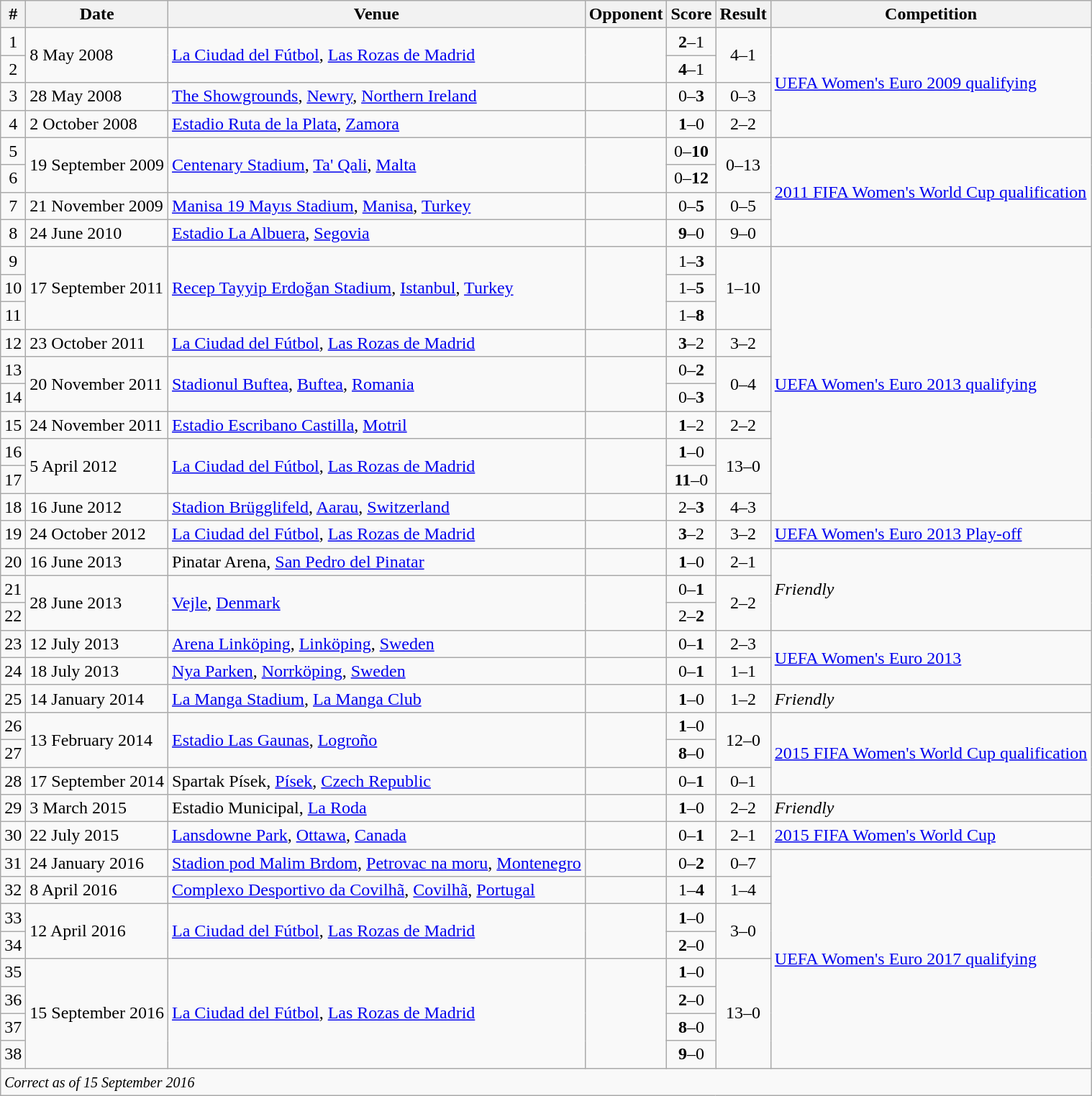<table class="wikitable collapsible collapsed">
<tr>
<th>#</th>
<th>Date</th>
<th>Venue</th>
<th>Opponent</th>
<th>Score</th>
<th>Result</th>
<th>Competition</th>
</tr>
<tr>
<td align="center">1</td>
<td rowspan="2">8 May 2008</td>
<td rowspan="2"><a href='#'>La Ciudad del Fútbol</a>, <a href='#'>Las Rozas de Madrid</a></td>
<td rowspan="2"></td>
<td align="center"><strong>2</strong>–1</td>
<td align="center" rowspan="2">4–1</td>
<td rowspan="4"><a href='#'>UEFA Women's Euro 2009 qualifying</a></td>
</tr>
<tr>
<td align="center">2</td>
<td align="center"><strong>4</strong>–1</td>
</tr>
<tr>
<td align="center">3</td>
<td>28 May 2008</td>
<td><a href='#'>The Showgrounds</a>, <a href='#'>Newry</a>, <a href='#'>Northern Ireland</a></td>
<td></td>
<td align="center">0–<strong>3</strong></td>
<td align="center">0–3</td>
</tr>
<tr>
<td align="center">4</td>
<td>2 October 2008</td>
<td><a href='#'>Estadio Ruta de la Plata</a>, <a href='#'>Zamora</a></td>
<td></td>
<td align="center"><strong>1</strong>–0</td>
<td align="center">2–2</td>
</tr>
<tr>
<td align="center">5</td>
<td rowspan="2">19 September 2009</td>
<td rowspan="2"><a href='#'>Centenary Stadium</a>, <a href='#'>Ta' Qali</a>, <a href='#'>Malta</a></td>
<td rowspan="2"></td>
<td align="center">0–<strong>10</strong></td>
<td align="center" rowspan="2">0–13</td>
<td rowspan="4"><a href='#'>2011 FIFA Women's World Cup qualification</a></td>
</tr>
<tr>
<td align="center">6</td>
<td align="center">0–<strong>12</strong></td>
</tr>
<tr>
<td align="center">7</td>
<td>21 November 2009</td>
<td><a href='#'>Manisa 19 Mayıs Stadium</a>, <a href='#'>Manisa</a>, <a href='#'>Turkey</a></td>
<td></td>
<td align="center">0–<strong>5</strong></td>
<td align="center">0–5</td>
</tr>
<tr>
<td align="center">8</td>
<td>24 June 2010</td>
<td><a href='#'>Estadio La Albuera</a>, <a href='#'>Segovia</a></td>
<td></td>
<td align="center"><strong>9</strong>–0</td>
<td align="center">9–0</td>
</tr>
<tr>
<td align="center">9</td>
<td rowspan="3">17 September 2011</td>
<td rowspan="3"><a href='#'>Recep Tayyip Erdoğan Stadium</a>, <a href='#'>Istanbul</a>, <a href='#'>Turkey</a></td>
<td rowspan="3"></td>
<td align="center">1–<strong>3</strong></td>
<td align="center" rowspan="3">1–10</td>
<td rowspan="10"><a href='#'>UEFA Women's Euro 2013 qualifying</a></td>
</tr>
<tr>
<td align="center">10</td>
<td align="center">1–<strong>5</strong></td>
</tr>
<tr>
<td align="center">11</td>
<td align="center">1–<strong>8</strong></td>
</tr>
<tr>
<td align="center">12</td>
<td>23 October 2011</td>
<td><a href='#'>La Ciudad del Fútbol</a>, <a href='#'>Las Rozas de Madrid</a></td>
<td></td>
<td align="center"><strong>3</strong>–2</td>
<td align="center">3–2</td>
</tr>
<tr>
<td align="center">13</td>
<td rowspan="2">20 November 2011</td>
<td rowspan="2"><a href='#'>Stadionul Buftea</a>, <a href='#'>Buftea</a>, <a href='#'>Romania</a></td>
<td rowspan="2"></td>
<td align="center">0–<strong>2</strong></td>
<td align="center" rowspan="2">0–4</td>
</tr>
<tr>
<td align="center">14</td>
<td align="center">0–<strong>3</strong></td>
</tr>
<tr>
<td align="center">15</td>
<td>24 November 2011</td>
<td><a href='#'>Estadio Escribano Castilla</a>, <a href='#'>Motril</a></td>
<td></td>
<td align="center"><strong>1</strong>–2</td>
<td align="center">2–2</td>
</tr>
<tr>
<td align="center">16</td>
<td rowspan="2">5 April 2012</td>
<td rowspan="2"><a href='#'>La Ciudad del Fútbol</a>, <a href='#'>Las Rozas de Madrid</a></td>
<td rowspan="2"></td>
<td align="center"><strong>1</strong>–0</td>
<td align="center" rowspan="2">13–0</td>
</tr>
<tr>
<td align="center">17</td>
<td align="center"><strong>11</strong>–0</td>
</tr>
<tr>
<td align="center">18</td>
<td>16 June 2012</td>
<td><a href='#'>Stadion Brügglifeld</a>, <a href='#'>Aarau</a>, <a href='#'>Switzerland</a></td>
<td></td>
<td align="center">2–<strong>3</strong></td>
<td align="center">4–3</td>
</tr>
<tr>
<td align="center">19</td>
<td>24 October 2012</td>
<td><a href='#'>La Ciudad del Fútbol</a>, <a href='#'>Las Rozas de Madrid</a></td>
<td></td>
<td align="center"><strong>3</strong>–2</td>
<td align="center">3–2</td>
<td><a href='#'>UEFA Women's Euro 2013 Play-off</a></td>
</tr>
<tr>
<td align="center">20</td>
<td>16 June 2013</td>
<td>Pinatar Arena, <a href='#'>San Pedro del Pinatar</a></td>
<td></td>
<td align="center"><strong>1</strong>–0</td>
<td align="center">2–1</td>
<td rowspan="3"><em>Friendly</em></td>
</tr>
<tr>
<td align="center">21</td>
<td rowspan="2">28 June 2013</td>
<td rowspan="2"><a href='#'>Vejle</a>, <a href='#'>Denmark</a></td>
<td rowspan="2"></td>
<td align="center">0–<strong>1</strong></td>
<td align="center" rowspan="2">2–2</td>
</tr>
<tr>
<td align="center">22</td>
<td align="center">2–<strong>2</strong></td>
</tr>
<tr>
<td align="center">23</td>
<td>12 July 2013</td>
<td><a href='#'>Arena Linköping</a>, <a href='#'>Linköping</a>, <a href='#'>Sweden</a></td>
<td></td>
<td align="center">0–<strong>1</strong></td>
<td align="center">2–3</td>
<td rowspan="2"><a href='#'>UEFA Women's Euro 2013</a></td>
</tr>
<tr>
<td align="center">24</td>
<td>18 July 2013</td>
<td><a href='#'>Nya Parken</a>, <a href='#'>Norrköping</a>, <a href='#'>Sweden</a></td>
<td></td>
<td align="center">0–<strong>1</strong></td>
<td align="center">1–1</td>
</tr>
<tr>
<td align="center">25</td>
<td>14 January 2014</td>
<td><a href='#'>La Manga Stadium</a>, <a href='#'>La Manga Club</a></td>
<td></td>
<td align="center"><strong>1</strong>–0</td>
<td align="center">1–2</td>
<td><em>Friendly</em></td>
</tr>
<tr>
<td align="center">26</td>
<td rowspan="2">13 February 2014</td>
<td rowspan="2"><a href='#'>Estadio Las Gaunas</a>, <a href='#'>Logroño</a></td>
<td rowspan="2"></td>
<td align="center"><strong>1</strong>–0</td>
<td align="center" rowspan="2">12–0</td>
<td rowspan="3"><a href='#'>2015 FIFA Women's World Cup qualification</a></td>
</tr>
<tr>
<td align="center">27</td>
<td align="center"><strong>8</strong>–0</td>
</tr>
<tr>
<td align="center">28</td>
<td>17 September 2014</td>
<td>Spartak Písek, <a href='#'>Písek</a>, <a href='#'>Czech Republic</a></td>
<td></td>
<td align="center">0–<strong>1</strong></td>
<td align="center">0–1</td>
</tr>
<tr>
<td align="center">29</td>
<td>3 March 2015</td>
<td>Estadio Municipal, <a href='#'>La Roda</a></td>
<td></td>
<td align="center"><strong>1</strong>–0</td>
<td align="center">2–2</td>
<td><em>Friendly</em></td>
</tr>
<tr>
<td align="center">30</td>
<td>22 July 2015</td>
<td><a href='#'>Lansdowne Park</a>, <a href='#'>Ottawa</a>, <a href='#'>Canada</a></td>
<td></td>
<td align="center">0–<strong>1</strong></td>
<td align="center">2–1</td>
<td><a href='#'>2015 FIFA Women's World Cup</a></td>
</tr>
<tr>
<td align="center">31</td>
<td>24 January 2016</td>
<td><a href='#'>Stadion pod Malim Brdom</a>, <a href='#'>Petrovac na moru</a>, <a href='#'>Montenegro</a></td>
<td></td>
<td align="center">0–<strong>2</strong></td>
<td align="center">0–7</td>
<td rowspan="8"><a href='#'>UEFA Women's Euro 2017 qualifying</a></td>
</tr>
<tr>
<td align="center">32</td>
<td>8 April 2016</td>
<td><a href='#'>Complexo Desportivo da Covilhã</a>, <a href='#'>Covilhã</a>, <a href='#'>Portugal</a></td>
<td></td>
<td align="center">1–<strong>4</strong></td>
<td align="center">1–4</td>
</tr>
<tr>
<td align="center">33</td>
<td rowspan="2">12 April 2016</td>
<td rowspan="2"><a href='#'>La Ciudad del Fútbol</a>, <a href='#'>Las Rozas de Madrid</a></td>
<td rowspan="2"></td>
<td align="center"><strong>1</strong>–0</td>
<td align="center" rowspan="2">3–0</td>
</tr>
<tr>
<td align="center">34</td>
<td align="center"><strong>2</strong>–0</td>
</tr>
<tr>
<td align="center">35</td>
<td rowspan="4">15 September 2016</td>
<td rowspan="4"><a href='#'>La Ciudad del Fútbol</a>, <a href='#'>Las Rozas de Madrid</a></td>
<td rowspan="4"></td>
<td align="center"><strong>1</strong>–0</td>
<td align="center" rowspan="4">13–0</td>
</tr>
<tr>
<td align="center">36</td>
<td align="center"><strong>2</strong>–0</td>
</tr>
<tr>
<td align="center">37</td>
<td align="center"><strong>8</strong>–0</td>
</tr>
<tr>
<td align="center">38</td>
<td align="center"><strong>9</strong>–0</td>
</tr>
<tr>
<td colspan="12"><small><em>Correct as of 15 September 2016</em></small></td>
</tr>
</table>
